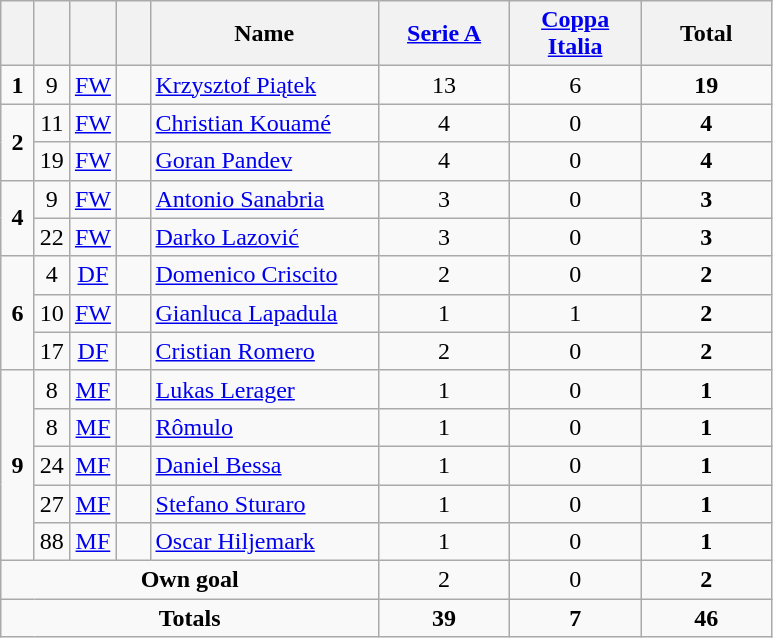<table class="wikitable" style="text-align:center">
<tr>
<th width=15></th>
<th width=15></th>
<th width=15></th>
<th width=15></th>
<th width=145>Name</th>
<th width=80><strong><a href='#'>Serie A</a></strong></th>
<th width=80><strong><a href='#'>Coppa Italia</a></strong></th>
<th width=80>Total</th>
</tr>
<tr>
<td><strong>1</strong></td>
<td>9</td>
<td><a href='#'>FW</a></td>
<td></td>
<td align=left><a href='#'>Krzysztof Piątek</a></td>
<td>13</td>
<td>6</td>
<td><strong>19</strong></td>
</tr>
<tr>
<td rowspan=2><strong>2</strong></td>
<td>11</td>
<td><a href='#'>FW</a></td>
<td></td>
<td align=left><a href='#'>Christian Kouamé</a></td>
<td>4</td>
<td>0</td>
<td><strong>4</strong></td>
</tr>
<tr>
<td>19</td>
<td><a href='#'>FW</a></td>
<td></td>
<td align=left><a href='#'>Goran Pandev</a></td>
<td>4</td>
<td>0</td>
<td><strong>4</strong></td>
</tr>
<tr>
<td rowspan=2><strong>4</strong></td>
<td>9</td>
<td><a href='#'>FW</a></td>
<td></td>
<td align=left><a href='#'>Antonio Sanabria</a></td>
<td>3</td>
<td>0</td>
<td><strong>3</strong></td>
</tr>
<tr>
<td>22</td>
<td><a href='#'>FW</a></td>
<td></td>
<td align=left><a href='#'>Darko Lazović</a></td>
<td>3</td>
<td>0</td>
<td><strong>3</strong></td>
</tr>
<tr>
<td rowspan=3><strong>6</strong></td>
<td>4</td>
<td><a href='#'>DF</a></td>
<td></td>
<td align=left><a href='#'>Domenico Criscito</a></td>
<td>2</td>
<td>0</td>
<td><strong>2</strong></td>
</tr>
<tr>
<td>10</td>
<td><a href='#'>FW</a></td>
<td></td>
<td align=left><a href='#'>Gianluca Lapadula</a></td>
<td>1</td>
<td>1</td>
<td><strong>2</strong></td>
</tr>
<tr>
<td>17</td>
<td><a href='#'>DF</a></td>
<td></td>
<td align=left><a href='#'>Cristian Romero</a></td>
<td>2</td>
<td>0</td>
<td><strong>2</strong></td>
</tr>
<tr>
<td rowspan=5><strong>9</strong></td>
<td>8</td>
<td><a href='#'>MF</a></td>
<td></td>
<td align=left><a href='#'>Lukas Lerager</a></td>
<td>1</td>
<td>0</td>
<td><strong>1</strong></td>
</tr>
<tr>
<td>8</td>
<td><a href='#'>MF</a></td>
<td></td>
<td align=left><a href='#'>Rômulo</a></td>
<td>1</td>
<td>0</td>
<td><strong>1</strong></td>
</tr>
<tr>
<td>24</td>
<td><a href='#'>MF</a></td>
<td></td>
<td align=left><a href='#'>Daniel Bessa</a></td>
<td>1</td>
<td>0</td>
<td><strong>1</strong></td>
</tr>
<tr>
<td>27</td>
<td><a href='#'>MF</a></td>
<td></td>
<td align=left><a href='#'>Stefano Sturaro</a></td>
<td>1</td>
<td>0</td>
<td><strong>1</strong></td>
</tr>
<tr>
<td>88</td>
<td><a href='#'>MF</a></td>
<td></td>
<td align=left><a href='#'>Oscar Hiljemark</a></td>
<td>1</td>
<td>0</td>
<td><strong>1</strong></td>
</tr>
<tr>
<td colspan=5><strong>Own goal</strong></td>
<td>2</td>
<td>0</td>
<td><strong>2</strong></td>
</tr>
<tr>
<td colspan=5><strong>Totals</strong></td>
<td><strong>39</strong></td>
<td><strong>7</strong></td>
<td><strong>46</strong></td>
</tr>
</table>
